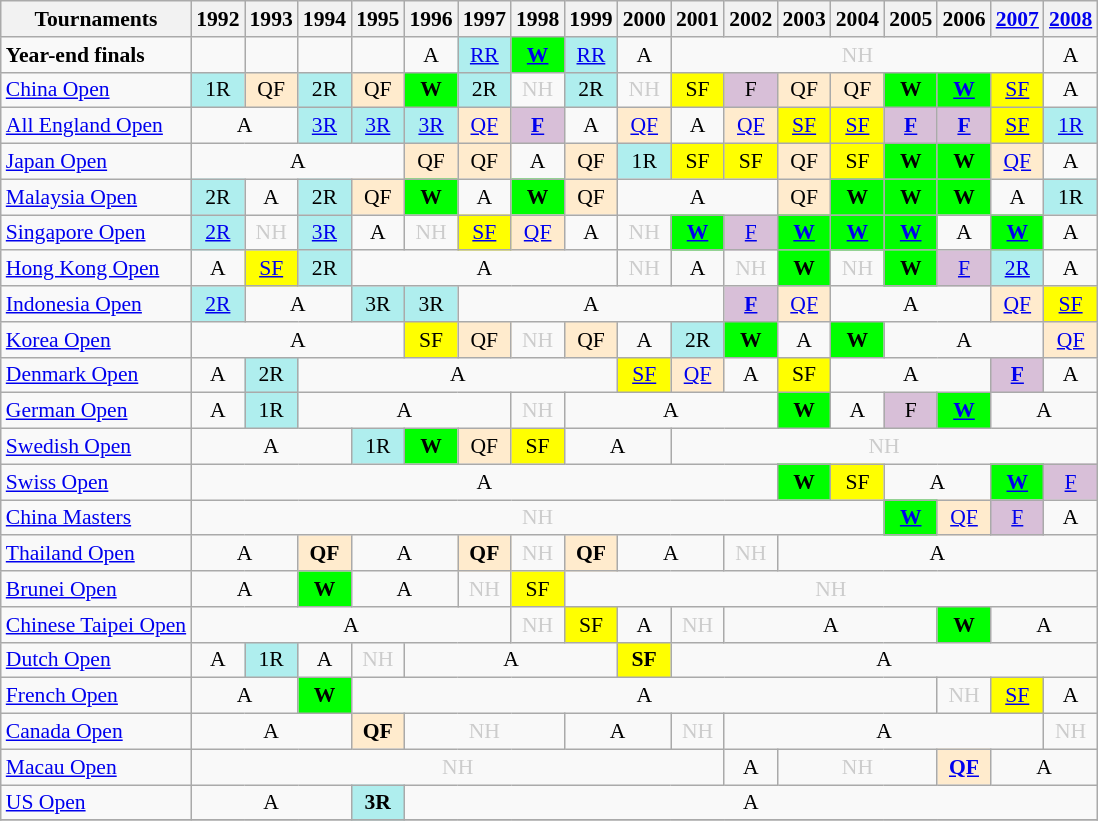<table class="wikitable" style="font-size: 90%; text-align:center">
<tr>
<th>Tournaments</th>
<th>1992</th>
<th>1993</th>
<th>1994</th>
<th>1995</th>
<th>1996</th>
<th>1997</th>
<th>1998</th>
<th>1999</th>
<th>2000</th>
<th>2001</th>
<th>2002</th>
<th>2003</th>
<th>2004</th>
<th>2005</th>
<th>2006</th>
<th><a href='#'>2007</a></th>
<th><a href='#'>2008</a></th>
</tr>
<tr>
<td align=left><strong>Year-end finals</strong></td>
<td></td>
<td></td>
<td></td>
<td></td>
<td>A</td>
<td bgcolor=AFEEEE><a href='#'>RR</a></td>
<td bgcolor=00FF00><a href='#'><strong>W</strong></a></td>
<td bgcolor=AFEEEE><a href='#'>RR</a></td>
<td>A</td>
<td colspan="7" style=color:#ccc>NH</td>
<td>A</td>
</tr>
<tr>
<td align=left><a href='#'>China Open</a></td>
<td bgcolor=AFEEEE>1R</td>
<td bgcolor=FFEBCD>QF</td>
<td bgcolor=AFEEEE>2R</td>
<td bgcolor=FFEBCD>QF</td>
<td bgcolor=00FF00><strong>W</strong></td>
<td bgcolor=AFEEEE>2R</td>
<td style=color:#ccc>NH</td>
<td bgcolor=AFEEEE>2R</td>
<td style=color:#ccc>NH</td>
<td bgcolor=FFFF00>SF</td>
<td bgcolor=D8BFD8>F</td>
<td bgcolor=FFEBCD>QF</td>
<td bgcolor=FFEBCD>QF</td>
<td bgcolor=00FF00><strong>W</strong></td>
<td bgcolor=00FF00><strong><a href='#'>W</a></strong></td>
<td bgcolor=FFFF00><a href='#'>SF</a></td>
<td>A</td>
</tr>
<tr>
<td align=left><a href='#'>All England Open</a></td>
<td colspan="2">A</td>
<td bgcolor=AFEEEE><a href='#'>3R</a></td>
<td bgcolor=AFEEEE><a href='#'>3R</a></td>
<td bgcolor=AFEEEE><a href='#'>3R</a></td>
<td bgcolor=FFEBCD><a href='#'>QF</a></td>
<td bgcolor=D8BFD8><strong><a href='#'>F</a></strong></td>
<td>A</td>
<td bgcolor=FFEBCD><a href='#'>QF</a></td>
<td>A</td>
<td bgcolor=FFEBCD><a href='#'>QF</a></td>
<td bgcolor=FFFF00><a href='#'>SF</a></td>
<td bgcolor=FFFF00><a href='#'>SF</a></td>
<td bgcolor=D8BFD8><strong><a href='#'>F</a></strong></td>
<td bgcolor=D8BFD8><strong><a href='#'>F</a></strong></td>
<td bgcolor=FFFF00><a href='#'>SF</a></td>
<td bgcolor=AFEEEE><a href='#'>1R</a></td>
</tr>
<tr>
<td align=left><a href='#'>Japan Open</a></td>
<td colspan="4">A</td>
<td bgcolor=FFEBCD>QF</td>
<td bgcolor=FFEBCD>QF</td>
<td>A</td>
<td bgcolor=FFEBCD>QF</td>
<td bgcolor=AFEEEE>1R</td>
<td bgcolor=FFFF00>SF</td>
<td bgcolor=FFFF00>SF</td>
<td bgcolor=FFEBCD>QF</td>
<td bgcolor=FFFF00>SF</td>
<td bgcolor=00FF00><strong>W</strong></td>
<td bgcolor=00FF00><strong>W</strong></td>
<td bgcolor=FFEBCD><a href='#'>QF</a></td>
<td>A</td>
</tr>
<tr>
<td align=left><a href='#'>Malaysia Open</a></td>
<td bgcolor=AFEEEE>2R</td>
<td>A</td>
<td bgcolor=AFEEEE>2R</td>
<td bgcolor=FFEBCD>QF</td>
<td bgcolor=00FF00><strong>W</strong></td>
<td>A</td>
<td bgcolor=00FF00><strong>W</strong></td>
<td bgcolor=FFEBCD>QF</td>
<td colspan="3">A</td>
<td bgcolor=FFEBCD>QF</td>
<td bgcolor=00FF00><strong>W</strong></td>
<td bgcolor=00FF00><strong>W</strong></td>
<td bgcolor=00FF00><strong>W</strong></td>
<td>A</td>
<td bgcolor=AFEEEE>1R</td>
</tr>
<tr>
<td align=left><a href='#'>Singapore Open</a></td>
<td bgcolor=AFEEEE><a href='#'>2R</a></td>
<td style=color:#ccc>NH</td>
<td bgcolor=AFEEEE><a href='#'>3R</a></td>
<td>A</td>
<td style=color:#ccc>NH</td>
<td bgcolor=FFFF00><a href='#'>SF</a></td>
<td bgcolor=FFEBCD><a href='#'>QF</a></td>
<td>A</td>
<td style=color:#ccc>NH</td>
<td bgcolor=00FF00><a href='#'><strong>W</strong></a></td>
<td bgcolor=D8BFD8><a href='#'>F</a></td>
<td bgcolor=00FF00><a href='#'><strong>W</strong></a></td>
<td bgcolor=00FF00><a href='#'><strong>W</strong></a></td>
<td bgcolor=00FF00><a href='#'><strong>W</strong></a></td>
<td>A</td>
<td bgcolor=00FF00><a href='#'><strong>W</strong></a></td>
<td>A</td>
</tr>
<tr>
<td align=left><a href='#'>Hong Kong Open</a></td>
<td>A</td>
<td bgcolor=FFFF00><a href='#'>SF</a></td>
<td bgcolor=AFEEEE>2R</td>
<td colspan="5">A</td>
<td style=color:#ccc>NH</td>
<td>A</td>
<td style=color:#ccc>NH</td>
<td bgcolor=00FF00><strong>W</strong></td>
<td style=color:#ccc>NH</td>
<td bgcolor=00FF00><strong>W</strong></td>
<td bgcolor=D8BFD8><a href='#'>F</a></td>
<td bgcolor=AFEEEE><a href='#'>2R</a></td>
<td>A</td>
</tr>
<tr>
<td align=left><a href='#'>Indonesia Open</a></td>
<td bgcolor=AFEEEE><a href='#'>2R</a></td>
<td colspan="2">A</td>
<td bgcolor=AFEEEE>3R</td>
<td bgcolor=AFEEEE>3R</td>
<td colspan="5">A</td>
<td bgcolor=D8BFD8><strong><a href='#'>F</a></strong></td>
<td bgcolor=FFEBCD><a href='#'>QF</a></td>
<td colspan="3">A</td>
<td bgcolor=FFEBCD><a href='#'>QF</a></td>
<td bgcolor=FFFF00><a href='#'>SF</a></td>
</tr>
<tr>
<td align=left><a href='#'>Korea Open</a></td>
<td colspan="4">A</td>
<td bgcolor=FFFF00>SF</td>
<td bgcolor=FFEBCD>QF</td>
<td style=color:#ccc>NH</td>
<td bgcolor=FFEBCD>QF</td>
<td>A</td>
<td bgcolor=AFEEEE>2R</td>
<td bgcolor=00FF00><strong>W</strong></td>
<td>A</td>
<td bgcolor=00FF00><strong>W</strong></td>
<td colspan="3">A</td>
<td bgcolor=FFEBCD><a href='#'>QF</a></td>
</tr>
<tr>
<td align=left><a href='#'>Denmark Open</a></td>
<td>A</td>
<td bgcolor=AFEEEE>2R</td>
<td colspan="6">A</td>
<td bgcolor=FFFF00><a href='#'>SF</a></td>
<td bgcolor=FFEBCD><a href='#'>QF</a></td>
<td>A</td>
<td bgcolor=FFFF00>SF</td>
<td colspan="3">A</td>
<td bgcolor=D8BFD8><strong><a href='#'>F</a></strong></td>
<td>A</td>
</tr>
<tr>
<td align=left><a href='#'>German Open</a></td>
<td>A</td>
<td bgcolor=AFEEEE>1R</td>
<td colspan="4">A</td>
<td style=color:#ccc>NH</td>
<td colspan="4">A</td>
<td bgcolor=00FF00><strong>W</strong></td>
<td>A</td>
<td bgcolor=D8BFD8>F</td>
<td bgcolor=00FF00><a href='#'><strong>W</strong></a></td>
<td colspan="2">A</td>
</tr>
<tr>
<td align=left><a href='#'>Swedish Open</a></td>
<td colspan="3">A</td>
<td bgcolor=AFEEEE>1R</td>
<td bgcolor=00FF00><strong>W</strong></td>
<td bgcolor=FFEBCD>QF</td>
<td bgcolor=FFFF00>SF</td>
<td colspan="2">A</td>
<td colspan="8" style=color:#ccc>NH</td>
</tr>
<tr>
<td align=left><a href='#'>Swiss Open</a></td>
<td colspan="11">A</td>
<td bgcolor=00FF00><strong>W</strong></td>
<td bgcolor=FFFF00>SF</td>
<td colspan="2">A</td>
<td bgcolor=00FF00><a href='#'><strong>W</strong></a></td>
<td bgcolor=D8BFD8><a href='#'>F</a></td>
</tr>
<tr>
<td align=left><a href='#'>China Masters</a></td>
<td colspan="13" style=color:#ccc>NH</td>
<td bgcolor=00FF00><a href='#'><strong>W</strong></a></td>
<td bgcolor=FFEBCD><a href='#'>QF</a></td>
<td bgcolor=D8BFD8><a href='#'>F</a></td>
<td>A</td>
</tr>
<tr>
<td align=left><a href='#'>Thailand Open</a></td>
<td colspan="2">A</td>
<td bgcolor=FFEBCD><strong>QF</strong></td>
<td colspan="2">A</td>
<td bgcolor=FFEBCD><strong>QF</strong></td>
<td style=color:#ccc>NH</td>
<td bgcolor=FFEBCD><strong>QF</strong></td>
<td colspan="2">A</td>
<td style=color:#ccc>NH</td>
<td colspan="6">A</td>
</tr>
<tr>
<td align=left><a href='#'>Brunei Open</a></td>
<td colspan="2">A</td>
<td bgcolor=00FF00><strong>W</strong></td>
<td colspan="2">A</td>
<td style=color:#ccc>NH</td>
<td bgcolor=FFFF00>SF</td>
<td colspan="10" style=color:#ccc>NH</td>
</tr>
<tr>
<td align=left><a href='#'>Chinese Taipei Open</a></td>
<td colspan="6">A</td>
<td style=color:#ccc>NH</td>
<td bgcolor=FFFF00>SF</td>
<td>A</td>
<td style=color:#ccc>NH</td>
<td colspan="4">A</td>
<td bgcolor=00FF00><strong>W</strong></td>
<td colspan="4">A</td>
</tr>
<tr>
<td align=left><a href='#'>Dutch Open</a></td>
<td>A</td>
<td bgcolor=AFEEEE>1R</td>
<td>A</td>
<td style=color:#ccc>NH</td>
<td colspan="4">A</td>
<td bgcolor=FFFF00><strong>SF</strong></td>
<td colspan="8">A</td>
</tr>
<tr>
<td align=left><a href='#'>French Open</a></td>
<td colspan="2">A</td>
<td bgcolor=00FF00><strong>W</strong></td>
<td colspan="11">A</td>
<td style=color:#ccc>NH</td>
<td bgcolor=FFFF00><a href='#'>SF</a></td>
<td>A</td>
</tr>
<tr>
<td align=left><a href='#'>Canada Open</a></td>
<td colspan="3">A</td>
<td bgcolor=FFEBCD><strong>QF</strong></td>
<td colspan="3" style=color:#ccc>NH</td>
<td colspan="2">A</td>
<td style=color:#ccc>NH</td>
<td colspan="6">A</td>
<td style=color:#ccc>NH</td>
</tr>
<tr>
<td align=left><a href='#'>Macau Open</a></td>
<td colspan="10" style=color:#ccc>NH</td>
<td>A</td>
<td colspan="3" style=color:#ccc>NH</td>
<td bgcolor=FFEBCD><strong><a href='#'>QF</a></strong></td>
<td colspan="2">A</td>
</tr>
<tr>
<td align=left><a href='#'>US Open</a></td>
<td colspan="3">A</td>
<td bgcolor=AFEEEE><strong>3R</strong></td>
<td colspan="13">A</td>
</tr>
<tr>
</tr>
</table>
